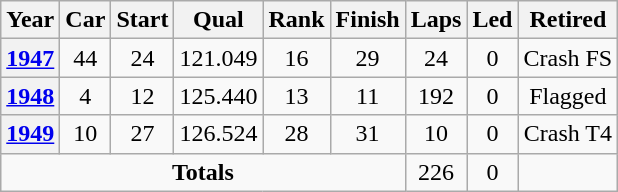<table class="wikitable" style="text-align:center">
<tr>
<th>Year</th>
<th>Car</th>
<th>Start</th>
<th>Qual</th>
<th>Rank</th>
<th>Finish</th>
<th>Laps</th>
<th>Led</th>
<th>Retired</th>
</tr>
<tr>
<th><a href='#'>1947</a></th>
<td>44</td>
<td>24</td>
<td>121.049</td>
<td>16</td>
<td>29</td>
<td>24</td>
<td>0</td>
<td>Crash FS</td>
</tr>
<tr>
<th><a href='#'>1948</a></th>
<td>4</td>
<td>12</td>
<td>125.440</td>
<td>13</td>
<td>11</td>
<td>192</td>
<td>0</td>
<td>Flagged</td>
</tr>
<tr>
<th><a href='#'>1949</a></th>
<td>10</td>
<td>27</td>
<td>126.524</td>
<td>28</td>
<td>31</td>
<td>10</td>
<td>0</td>
<td>Crash T4</td>
</tr>
<tr>
<td colspan=6><strong>Totals</strong></td>
<td>226</td>
<td>0</td>
<td></td>
</tr>
</table>
